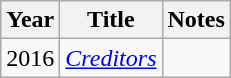<table class="wikitable">
<tr>
<th>Year</th>
<th>Title</th>
<th>Notes</th>
</tr>
<tr>
<td rowspan="1">2016</td>
<td><em><a href='#'>Creditors</a></em></td>
<td></td>
</tr>
</table>
